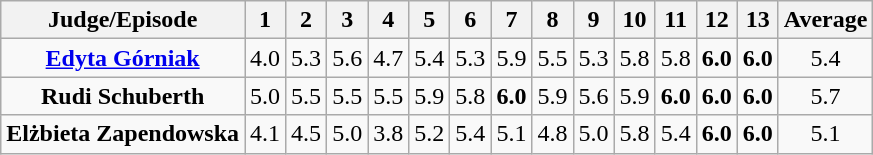<table class="sortable wikitable">
<tr>
<th>Judge/Episode</th>
<th>1</th>
<th>2</th>
<th>3</th>
<th>4</th>
<th>5</th>
<th>6</th>
<th>7</th>
<th>8</th>
<th>9</th>
<th>10</th>
<th>11</th>
<th>12</th>
<th>13</th>
<th>Average</th>
</tr>
<tr -->
<td align="center"><strong><a href='#'>Edyta Górniak</a></strong></td>
<td align="center">4.0</td>
<td align="center">5.3</td>
<td align="center">5.6</td>
<td align="center">4.7</td>
<td align="center">5.4</td>
<td align="center">5.3</td>
<td align="center">5.9</td>
<td align="center">5.5</td>
<td align="center">5.3</td>
<td align="center">5.8</td>
<td align="center">5.8</td>
<td align="center"><strong>6.0</strong></td>
<td align="center"><strong>6.0</strong></td>
<td align="center">5.4</td>
</tr>
<tr -->
<td align="center"><strong>Rudi Schuberth</strong></td>
<td align="center">5.0</td>
<td align="center">5.5</td>
<td align="center">5.5</td>
<td align="center">5.5</td>
<td align="center">5.9</td>
<td align="center">5.8</td>
<td align="center"><strong>6.0</strong></td>
<td align="center">5.9</td>
<td align="center">5.6</td>
<td align="center">5.9</td>
<td align="center"><strong>6.0</strong></td>
<td align="center"><strong>6.0</strong></td>
<td align="center"><strong>6.0</strong></td>
<td align="center">5.7</td>
</tr>
<tr -->
<td align="center"><strong>Elżbieta Zapendowska</strong></td>
<td align="center">4.1</td>
<td align="center">4.5</td>
<td align="center">5.0</td>
<td align="center">3.8</td>
<td align="center">5.2</td>
<td align="center">5.4</td>
<td align="center">5.1</td>
<td align="center">4.8</td>
<td align="center">5.0</td>
<td align="center">5.8</td>
<td align="center">5.4</td>
<td align="center"><strong>6.0</strong></td>
<td align="center"><strong>6.0</strong></td>
<td align="center">5.1</td>
</tr>
</table>
